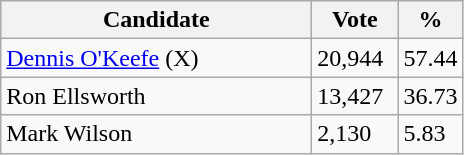<table class="wikitable">
<tr>
<th bgcolor="#DDDDFF" width="200px">Candidate</th>
<th bgcolor="#DDDDFF" width="50px">Vote</th>
<th bgcolor="#DDDDFF" width="30px">%</th>
</tr>
<tr>
<td><a href='#'>Dennis O'Keefe</a> (X)</td>
<td>20,944</td>
<td>57.44</td>
</tr>
<tr>
<td>Ron Ellsworth</td>
<td>13,427</td>
<td>36.73</td>
</tr>
<tr>
<td>Mark Wilson</td>
<td>2,130</td>
<td>5.83</td>
</tr>
</table>
